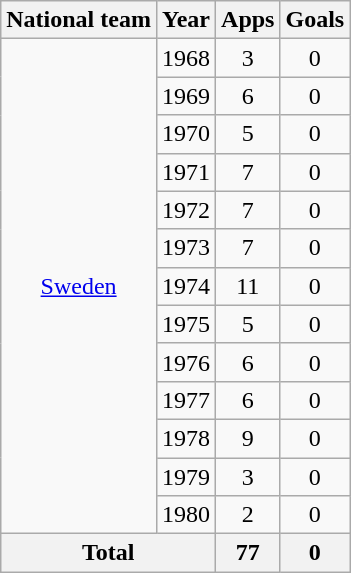<table class="wikitable" style="text-align:center">
<tr>
<th>National team</th>
<th>Year</th>
<th>Apps</th>
<th>Goals</th>
</tr>
<tr>
<td rowspan="13"><a href='#'>Sweden</a></td>
<td>1968</td>
<td>3</td>
<td>0</td>
</tr>
<tr>
<td>1969</td>
<td>6</td>
<td>0</td>
</tr>
<tr>
<td>1970</td>
<td>5</td>
<td>0</td>
</tr>
<tr>
<td>1971</td>
<td>7</td>
<td>0</td>
</tr>
<tr>
<td>1972</td>
<td>7</td>
<td>0</td>
</tr>
<tr>
<td>1973</td>
<td>7</td>
<td>0</td>
</tr>
<tr>
<td>1974</td>
<td>11</td>
<td>0</td>
</tr>
<tr>
<td>1975</td>
<td>5</td>
<td>0</td>
</tr>
<tr>
<td>1976</td>
<td>6</td>
<td>0</td>
</tr>
<tr>
<td>1977</td>
<td>6</td>
<td>0</td>
</tr>
<tr>
<td>1978</td>
<td>9</td>
<td>0</td>
</tr>
<tr>
<td>1979</td>
<td>3</td>
<td>0</td>
</tr>
<tr>
<td>1980</td>
<td>2</td>
<td>0</td>
</tr>
<tr>
<th colspan="2">Total</th>
<th>77</th>
<th>0</th>
</tr>
</table>
